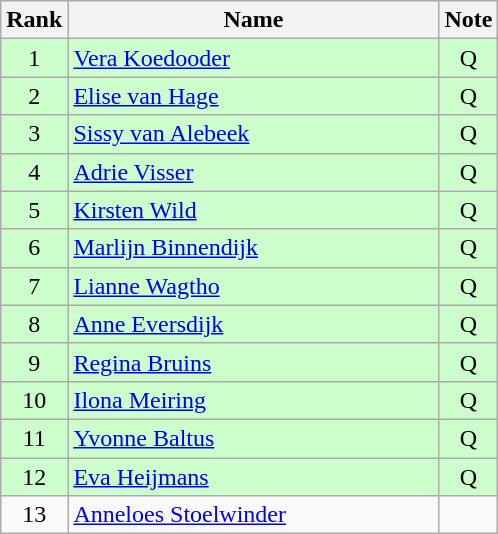<table class="wikitable" style="text-align:center;">
<tr>
<th>Rank</th>
<th style="width:15em">Name</th>
<th>Note</th>
</tr>
<tr bgcolor=ccffcc>
<td>1</td>
<td align=left><a href='#'>Vera Koedooder</a></td>
<td>Q</td>
</tr>
<tr bgcolor=ccffcc>
<td>2</td>
<td align=left><a href='#'>Elise van Hage</a></td>
<td>Q</td>
</tr>
<tr bgcolor=ccffcc>
<td>3</td>
<td align=left><a href='#'>Sissy van Alebeek</a></td>
<td>Q</td>
</tr>
<tr bgcolor=ccffcc>
<td>4</td>
<td align=left><a href='#'>Adrie Visser</a></td>
<td>Q</td>
</tr>
<tr bgcolor=ccffcc>
<td>5</td>
<td align=left><a href='#'>Kirsten Wild</a></td>
<td>Q</td>
</tr>
<tr bgcolor=ccffcc>
<td>6</td>
<td align=left><a href='#'>Marlijn Binnendijk</a></td>
<td>Q</td>
</tr>
<tr bgcolor=ccffcc>
<td>7</td>
<td align=left><a href='#'>Lianne Wagtho</a></td>
<td>Q</td>
</tr>
<tr bgcolor=ccffcc>
<td>8</td>
<td align=left><a href='#'>Anne Eversdijk</a></td>
<td>Q</td>
</tr>
<tr bgcolor=ccffcc>
<td>9</td>
<td align=left><a href='#'>Regina Bruins</a></td>
<td>Q</td>
</tr>
<tr bgcolor=ccffcc>
<td>10</td>
<td align=left><a href='#'>Ilona Meiring</a></td>
<td>Q</td>
</tr>
<tr bgcolor=ccffcc>
<td>11</td>
<td align=left><a href='#'>Yvonne Baltus</a></td>
<td>Q</td>
</tr>
<tr bgcolor=ccffcc>
<td>12</td>
<td align=left><a href='#'>Eva Heijmans</a></td>
<td>Q</td>
</tr>
<tr>
<td>13</td>
<td align=left><a href='#'>Anneloes Stoelwinder</a></td>
<td></td>
</tr>
</table>
